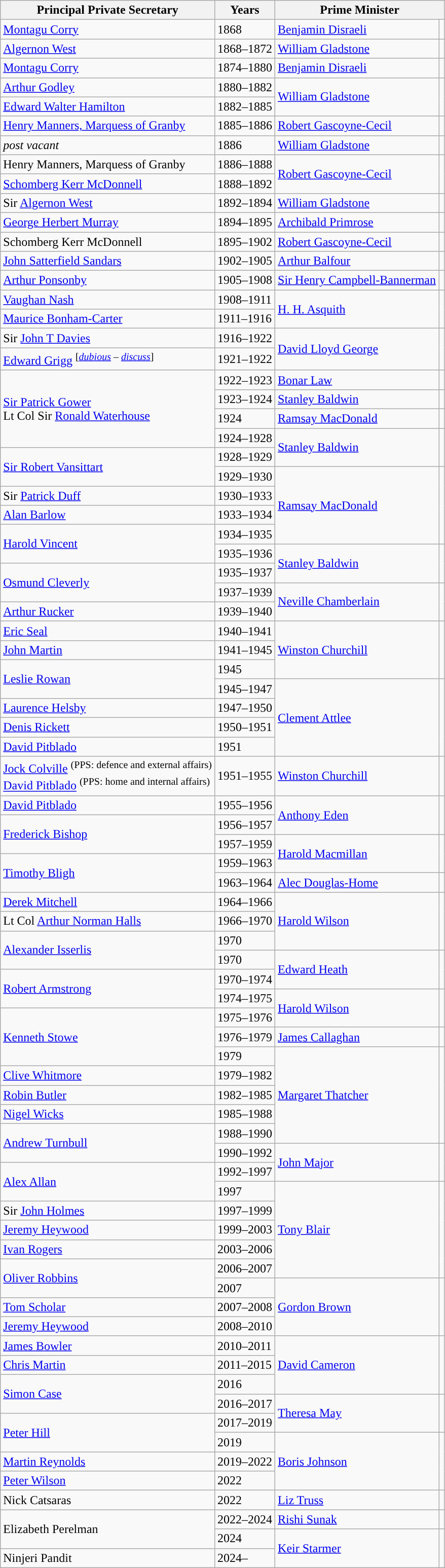<table class="wikitable">
<tr>
<th>Principal Private Secretary</th>
<th>Years</th>
<th colspan="2">Prime Minister</th>
</tr>
<tr>
<td><a href='#'>Montagu Corry</a></td>
<td>1868</td>
<td><a href='#'>Benjamin Disraeli</a></td>
<td style="background-color: "></td>
</tr>
<tr>
<td><a href='#'>Algernon West</a></td>
<td>1868–1872</td>
<td><a href='#'>William Gladstone</a></td>
<td style="background-color: "></td>
</tr>
<tr>
<td><a href='#'>Montagu Corry</a></td>
<td>1874–1880</td>
<td><a href='#'>Benjamin Disraeli</a></td>
<td style="background-color: "></td>
</tr>
<tr>
<td><a href='#'>Arthur Godley</a></td>
<td>1880–1882</td>
<td rowspan="2"><a href='#'>William Gladstone</a></td>
<td rowspan="2" style="background-color: "></td>
</tr>
<tr>
<td><a href='#'>Edward Walter Hamilton</a></td>
<td>1882–1885</td>
</tr>
<tr>
<td><a href='#'>Henry Manners, Marquess of Granby</a></td>
<td>1885–1886</td>
<td><a href='#'>Robert Gascoyne-Cecil</a></td>
<td style="background-color: "></td>
</tr>
<tr>
<td><em>post vacant</em></td>
<td>1886</td>
<td><a href='#'>William Gladstone</a></td>
<td style="background-color: "></td>
</tr>
<tr>
<td>Henry Manners, Marquess of Granby</td>
<td>1886–1888</td>
<td rowspan="2"><a href='#'>Robert Gascoyne-Cecil</a></td>
<td rowspan="2" style="background-color: "></td>
</tr>
<tr>
<td><a href='#'>Schomberg Kerr McDonnell</a></td>
<td>1888–1892</td>
</tr>
<tr>
<td>Sir <a href='#'>Algernon West</a></td>
<td>1892–1894</td>
<td><a href='#'>William Gladstone</a></td>
<td style="background-color: "></td>
</tr>
<tr>
<td><a href='#'>George Herbert Murray</a></td>
<td>1894–1895</td>
<td><a href='#'>Archibald Primrose</a></td>
<td style="background-color: "></td>
</tr>
<tr>
<td>Schomberg Kerr McDonnell</td>
<td>1895–1902</td>
<td><a href='#'>Robert Gascoyne-Cecil</a></td>
<td style="background-color: "></td>
</tr>
<tr>
<td><a href='#'>John Satterfield Sandars</a></td>
<td>1902–1905</td>
<td><a href='#'>Arthur Balfour</a></td>
<td style="background-color: "></td>
</tr>
<tr>
<td><a href='#'>Arthur Ponsonby</a></td>
<td>1905–1908</td>
<td><a href='#'>Sir Henry Campbell-Bannerman</a></td>
<td style="background-color: "></td>
</tr>
<tr>
<td><a href='#'>Vaughan Nash</a></td>
<td>1908–1911</td>
<td rowspan="2"><a href='#'>H. H. Asquith</a></td>
<td rowspan="2" style="background-color: "></td>
</tr>
<tr>
<td><a href='#'>Maurice Bonham-Carter</a></td>
<td>1911–1916</td>
</tr>
<tr>
<td>Sir <a href='#'>John T Davies</a></td>
<td>1916–1922</td>
<td rowspan="2"><a href='#'>David Lloyd George</a></td>
<td rowspan="2" style="background-color: "></td>
</tr>
<tr>
<td><a href='#'>Edward Grigg</a> <sup>[<em><a href='#'>dubious</a> – <a href='#'>discuss</a></em>]</sup></td>
<td>1921–1922</td>
</tr>
<tr>
<td rowspan="4"><a href='#'>Sir Patrick Gower</a> <br> Lt Col Sir <a href='#'>Ronald Waterhouse</a></td>
<td>1922–1923</td>
<td><a href='#'>Bonar Law</a></td>
<td style="background-color: "></td>
</tr>
<tr>
<td>1923–1924</td>
<td><a href='#'>Stanley Baldwin</a></td>
<td style="background-color: "></td>
</tr>
<tr>
<td>1924</td>
<td><a href='#'>Ramsay MacDonald</a></td>
<td style="background-color: "></td>
</tr>
<tr>
<td>1924–1928</td>
<td rowspan="2"><a href='#'>Stanley Baldwin</a></td>
<td rowspan="2" style="background-color: "></td>
</tr>
<tr>
<td rowspan="2"><a href='#'>Sir Robert Vansittart</a></td>
<td>1928–1929</td>
</tr>
<tr>
<td>1929–1930</td>
<td rowspan="4"><a href='#'>Ramsay MacDonald</a></td>
<td rowspan="4" style="background-color: "></td>
</tr>
<tr>
<td>Sir <a href='#'>Patrick Duff</a></td>
<td>1930–1933</td>
</tr>
<tr>
<td><a href='#'>Alan Barlow</a></td>
<td>1933–1934</td>
</tr>
<tr>
<td rowspan="2"><a href='#'>Harold Vincent</a></td>
<td>1934–1935</td>
</tr>
<tr>
<td>1935–1936</td>
<td rowspan="2"><a href='#'>Stanley Baldwin</a></td>
<td rowspan="2" style="background-color: "></td>
</tr>
<tr>
<td rowspan="2"><a href='#'>Osmund Cleverly</a></td>
<td>1935–1937</td>
</tr>
<tr>
<td>1937–1939</td>
<td rowspan="2"><a href='#'>Neville Chamberlain</a></td>
<td rowspan="2" style="background-color: "></td>
</tr>
<tr>
<td><a href='#'>Arthur Rucker</a></td>
<td>1939–1940</td>
</tr>
<tr>
<td><a href='#'>Eric Seal</a></td>
<td>1940–1941</td>
<td rowspan="3"><a href='#'>Winston Churchill</a></td>
<td rowspan="3" style="background-color: "></td>
</tr>
<tr>
<td><a href='#'>John Martin</a></td>
<td>1941–1945</td>
</tr>
<tr>
<td rowspan="2"><a href='#'>Leslie Rowan</a></td>
<td>1945</td>
</tr>
<tr>
<td>1945–1947</td>
<td rowspan="4"><a href='#'>Clement Attlee</a></td>
<td rowspan="4" style="background-color: "></td>
</tr>
<tr>
<td><a href='#'>Laurence Helsby</a></td>
<td>1947–1950</td>
</tr>
<tr>
<td><a href='#'>Denis Rickett</a></td>
<td>1950–1951</td>
</tr>
<tr>
<td><a href='#'>David Pitblado</a></td>
<td>1951</td>
</tr>
<tr>
<td><a href='#'>Jock Colville</a> <sup>(PPS: defence and external affairs)</sup><br><a href='#'>David Pitblado</a> <sup>(PPS: home and internal affairs)</sup></td>
<td>1951–1955</td>
<td><a href='#'>Winston Churchill</a></td>
<td style="background-color: "></td>
</tr>
<tr>
<td><a href='#'>David Pitblado</a></td>
<td>1955–1956</td>
<td rowspan="2"><a href='#'>Anthony Eden</a></td>
<td rowspan="2" style="background-color: "></td>
</tr>
<tr>
<td rowspan="2"><a href='#'>Frederick Bishop</a></td>
<td>1956–1957</td>
</tr>
<tr>
<td>1957–1959</td>
<td rowspan="2"><a href='#'>Harold Macmillan</a></td>
<td rowspan="2" style="background-color: "></td>
</tr>
<tr>
<td rowspan="2"><a href='#'>Timothy Bligh</a></td>
<td>1959–1963</td>
</tr>
<tr>
<td>1963–1964</td>
<td><a href='#'>Alec Douglas-Home</a></td>
<td style="background-color: "></td>
</tr>
<tr>
<td><a href='#'>Derek Mitchell</a></td>
<td>1964–1966</td>
<td rowspan="3"><a href='#'>Harold Wilson</a></td>
<td rowspan="3" style="background-color: "></td>
</tr>
<tr>
<td>Lt Col <a href='#'>Arthur Norman Halls</a></td>
<td>1966–1970</td>
</tr>
<tr>
<td rowspan="2"><a href='#'>Alexander Isserlis</a></td>
<td>1970</td>
</tr>
<tr>
<td>1970</td>
<td rowspan="2"><a href='#'>Edward Heath</a></td>
<td rowspan="2" style="background-color: "></td>
</tr>
<tr>
<td rowspan="2"><a href='#'>Robert Armstrong</a></td>
<td>1970–1974</td>
</tr>
<tr>
<td>1974–1975</td>
<td rowspan="2"><a href='#'>Harold Wilson</a></td>
<td rowspan="2" style="background-color: "></td>
</tr>
<tr>
<td rowspan="3"><a href='#'>Kenneth Stowe</a></td>
<td>1975–1976</td>
</tr>
<tr>
<td>1976–1979</td>
<td><a href='#'>James Callaghan</a></td>
<td style="background-color: "></td>
</tr>
<tr>
<td>1979</td>
<td rowspan="5"><a href='#'>Margaret Thatcher</a></td>
<td rowspan="5" style="background-color: "></td>
</tr>
<tr>
<td><a href='#'>Clive Whitmore</a></td>
<td>1979–1982</td>
</tr>
<tr>
<td><a href='#'>Robin Butler</a></td>
<td>1982–1985</td>
</tr>
<tr>
<td><a href='#'>Nigel Wicks</a></td>
<td>1985–1988</td>
</tr>
<tr>
<td rowspan="2"><a href='#'>Andrew Turnbull</a></td>
<td>1988–1990</td>
</tr>
<tr>
<td>1990–1992</td>
<td rowspan="2"><a href='#'>John Major</a></td>
<td rowspan="2" style="background-color: "></td>
</tr>
<tr>
<td rowspan="2"><a href='#'>Alex Allan</a></td>
<td>1992–1997</td>
</tr>
<tr>
<td>1997</td>
<td rowspan="5"><a href='#'>Tony Blair</a></td>
<td rowspan="5" style="background-color: "></td>
</tr>
<tr>
<td>Sir <a href='#'>John Holmes</a></td>
<td>1997–1999</td>
</tr>
<tr>
<td><a href='#'>Jeremy Heywood</a></td>
<td>1999–2003</td>
</tr>
<tr>
<td><a href='#'>Ivan Rogers</a></td>
<td>2003–2006</td>
</tr>
<tr>
<td rowspan="2"><a href='#'>Oliver Robbins</a></td>
<td>2006–2007</td>
</tr>
<tr>
<td>2007</td>
<td rowspan="3"><a href='#'>Gordon Brown</a></td>
<td rowspan="3" style="background-color: "></td>
</tr>
<tr>
<td><a href='#'>Tom Scholar</a></td>
<td>2007–2008</td>
</tr>
<tr>
<td><a href='#'>Jeremy Heywood</a></td>
<td>2008–2010</td>
</tr>
<tr>
<td><a href='#'>James Bowler</a></td>
<td>2010–2011</td>
<td rowspan="3"><a href='#'>David Cameron</a></td>
<td rowspan="3" style="background-color: "></td>
</tr>
<tr>
<td><a href='#'>Chris Martin</a></td>
<td>2011–2015</td>
</tr>
<tr>
<td rowspan="2"><a href='#'>Simon Case</a></td>
<td>2016</td>
</tr>
<tr>
<td>2016–2017</td>
<td rowspan="2"><a href='#'>Theresa May</a></td>
<td rowspan="2" style="background-color: "></td>
</tr>
<tr>
<td rowspan="2"><a href='#'>Peter Hill</a></td>
<td>2017–2019</td>
</tr>
<tr>
<td>2019</td>
<td rowspan="3"><a href='#'>Boris Johnson</a></td>
<td rowspan="3" style="background-color: "></td>
</tr>
<tr>
<td><a href='#'>Martin Reynolds</a></td>
<td>2019–2022</td>
</tr>
<tr>
<td><a href='#'>Peter Wilson</a></td>
<td>2022</td>
</tr>
<tr>
<td>Nick Catsaras</td>
<td>2022</td>
<td><a href='#'>Liz Truss</a></td>
<td style="background-color: "></td>
</tr>
<tr>
<td rowspan="2">Elizabeth Perelman</td>
<td>2022–2024</td>
<td><a href='#'>Rishi Sunak</a></td>
<td style="background-color: "></td>
</tr>
<tr>
<td>2024</td>
<td rowspan="2"><a href='#'>Keir Starmer</a></td>
<td rowspan="2" style="background-color: "></td>
</tr>
<tr>
<td>Ninjeri Pandit</td>
<td>2024–</td>
</tr>
</table>
